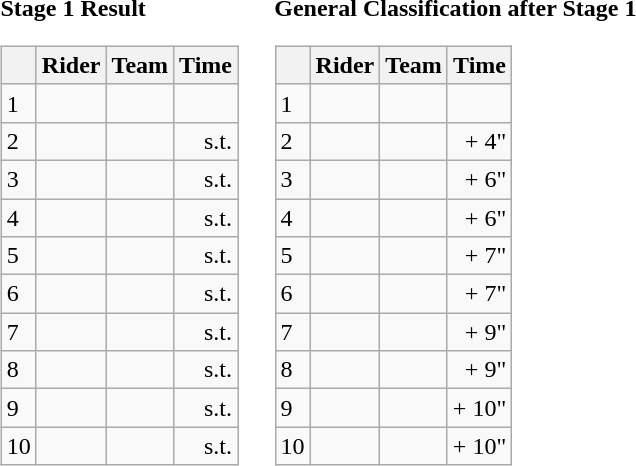<table>
<tr>
<td><strong>Stage 1 Result</strong><br><table class="wikitable">
<tr>
<th></th>
<th>Rider</th>
<th>Team</th>
<th>Time</th>
</tr>
<tr>
<td>1</td>
<td></td>
<td></td>
<td align="right"></td>
</tr>
<tr>
<td>2</td>
<td></td>
<td></td>
<td align="right">s.t.</td>
</tr>
<tr>
<td>3</td>
<td></td>
<td></td>
<td align="right">s.t.</td>
</tr>
<tr>
<td>4</td>
<td></td>
<td></td>
<td align="right">s.t.</td>
</tr>
<tr>
<td>5</td>
<td></td>
<td></td>
<td align="right">s.t.</td>
</tr>
<tr>
<td>6</td>
<td></td>
<td></td>
<td align="right">s.t.</td>
</tr>
<tr>
<td>7</td>
<td></td>
<td></td>
<td align="right">s.t.</td>
</tr>
<tr>
<td>8</td>
<td></td>
<td></td>
<td align="right">s.t.</td>
</tr>
<tr>
<td>9</td>
<td></td>
<td></td>
<td align="right">s.t.</td>
</tr>
<tr>
<td>10</td>
<td></td>
<td></td>
<td align="right">s.t.</td>
</tr>
</table>
</td>
<td></td>
<td><strong>General Classification after Stage 1</strong><br><table class="wikitable">
<tr>
<th></th>
<th>Rider</th>
<th>Team</th>
<th>Time</th>
</tr>
<tr>
<td>1</td>
<td> </td>
<td></td>
<td align="right"></td>
</tr>
<tr>
<td>2</td>
<td> </td>
<td></td>
<td align="right">+ 4"</td>
</tr>
<tr>
<td>3</td>
<td></td>
<td></td>
<td align="right">+ 6"</td>
</tr>
<tr>
<td>4</td>
<td></td>
<td></td>
<td align="right">+ 6"</td>
</tr>
<tr>
<td>5</td>
<td></td>
<td></td>
<td align="right">+ 7"</td>
</tr>
<tr>
<td>6</td>
<td></td>
<td></td>
<td align="right">+ 7"</td>
</tr>
<tr>
<td>7</td>
<td></td>
<td></td>
<td align="right">+ 9"</td>
</tr>
<tr>
<td>8</td>
<td></td>
<td></td>
<td align="right">+ 9"</td>
</tr>
<tr>
<td>9</td>
<td></td>
<td></td>
<td align="right">+ 10"</td>
</tr>
<tr>
<td>10</td>
<td></td>
<td></td>
<td align="right">+ 10"</td>
</tr>
</table>
</td>
</tr>
</table>
